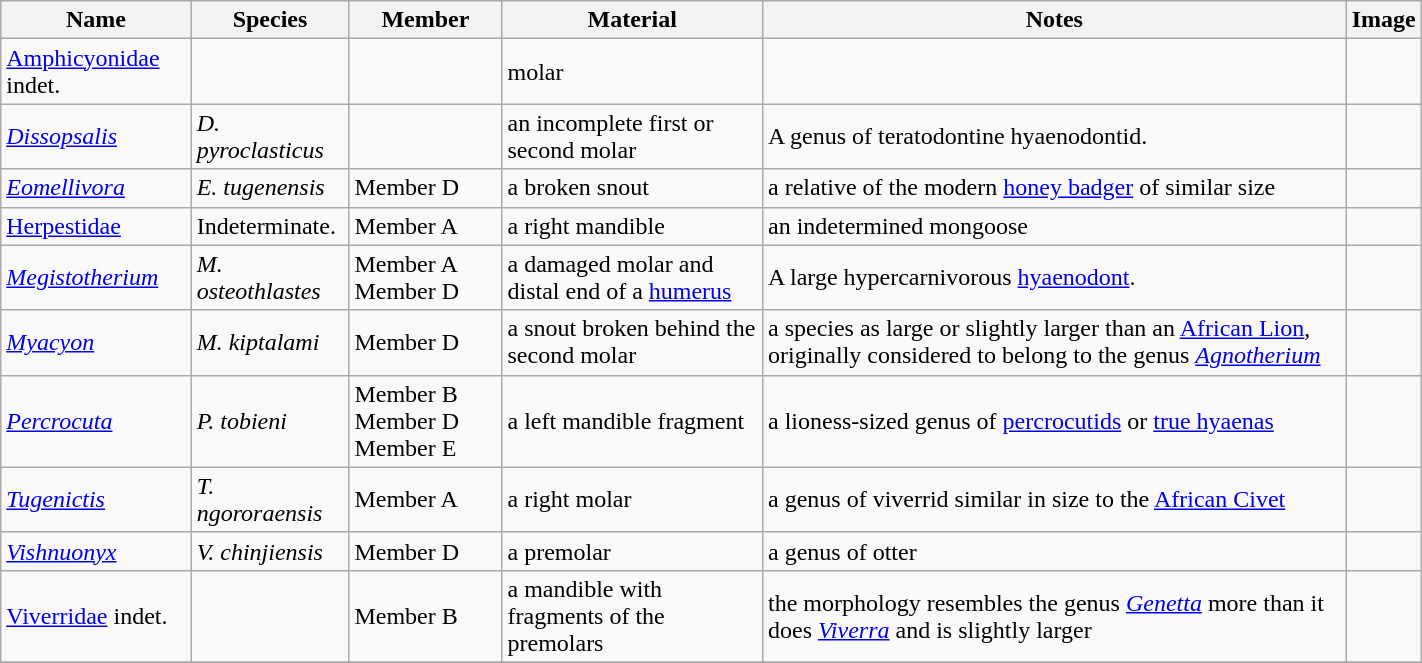<table class="wikitable" align="center" width="75%">
<tr>
<th>Name</th>
<th>Species</th>
<th>Member</th>
<th>Material</th>
<th>Notes</th>
<th>Image</th>
</tr>
<tr>
<td><a href='#'>Amphicyonidae</a> indet.</td>
<td></td>
<td></td>
<td>molar</td>
<td></td>
<td></td>
</tr>
<tr>
<td><em><a href='#'>Dissopsalis</a></em></td>
<td><em>D. pyroclasticus</em></td>
<td></td>
<td>an incomplete first or second molar</td>
<td>A genus of teratodontine hyaenodontid.</td>
<td></td>
</tr>
<tr>
<td><em><a href='#'>Eomellivora</a></em></td>
<td><em>E. tugenensis</em></td>
<td>Member D</td>
<td>a broken snout</td>
<td>a relative of the modern <a href='#'>honey badger</a> of similar size</td>
<td></td>
</tr>
<tr>
<td><a href='#'>Herpestidae</a></td>
<td>Indeterminate.</td>
<td>Member A</td>
<td>a right mandible</td>
<td>an indetermined mongoose</td>
<td></td>
</tr>
<tr>
<td><em><a href='#'>Megistotherium</a></em></td>
<td><em>M.  osteothlastes</em></td>
<td>Member A<br>Member D</td>
<td>a damaged molar and distal end of a <a href='#'>humerus</a></td>
<td>A large hypercarnivorous <a href='#'>hyaenodont</a>.</td>
<td></td>
</tr>
<tr>
<td><em><a href='#'>Myacyon</a></em></td>
<td><em>M.  kiptalami</em></td>
<td>Member D</td>
<td>a snout broken behind the second molar</td>
<td>a species as large or slightly larger than an <a href='#'>African Lion</a>, originally considered to belong to the genus <em><a href='#'>Agnotherium</a></em></td>
<td></td>
</tr>
<tr>
<td><em><a href='#'>Percrocuta</a></em> </td>
<td><em>P. tobieni</em></td>
<td>Member B<br>Member D
Member E</td>
<td>a left mandible fragment</td>
<td>a lioness-sized genus of <a href='#'>percrocutids</a> or <a href='#'>true hyaenas</a></td>
<td></td>
</tr>
<tr>
<td><em><a href='#'>Tugenictis</a></em></td>
<td><em>T.  ngororaensis</em></td>
<td>Member A</td>
<td>a right molar</td>
<td>a genus of viverrid similar in size to the <a href='#'>African Civet</a></td>
<td></td>
</tr>
<tr>
<td><em><a href='#'>Vishnuonyx</a></em></td>
<td><em>V.  chinjiensis</em></td>
<td>Member D</td>
<td>a premolar</td>
<td>a genus of otter</td>
<td></td>
</tr>
<tr>
<td><a href='#'>Viverridae</a> indet.</td>
<td></td>
<td>Member B</td>
<td>a mandible with fragments of the premolars</td>
<td>the morphology resembles the genus <em><a href='#'>Genetta</a></em> more than it does <em><a href='#'>Viverra</a></em> and is slightly larger</td>
<td></td>
</tr>
<tr>
</tr>
</table>
